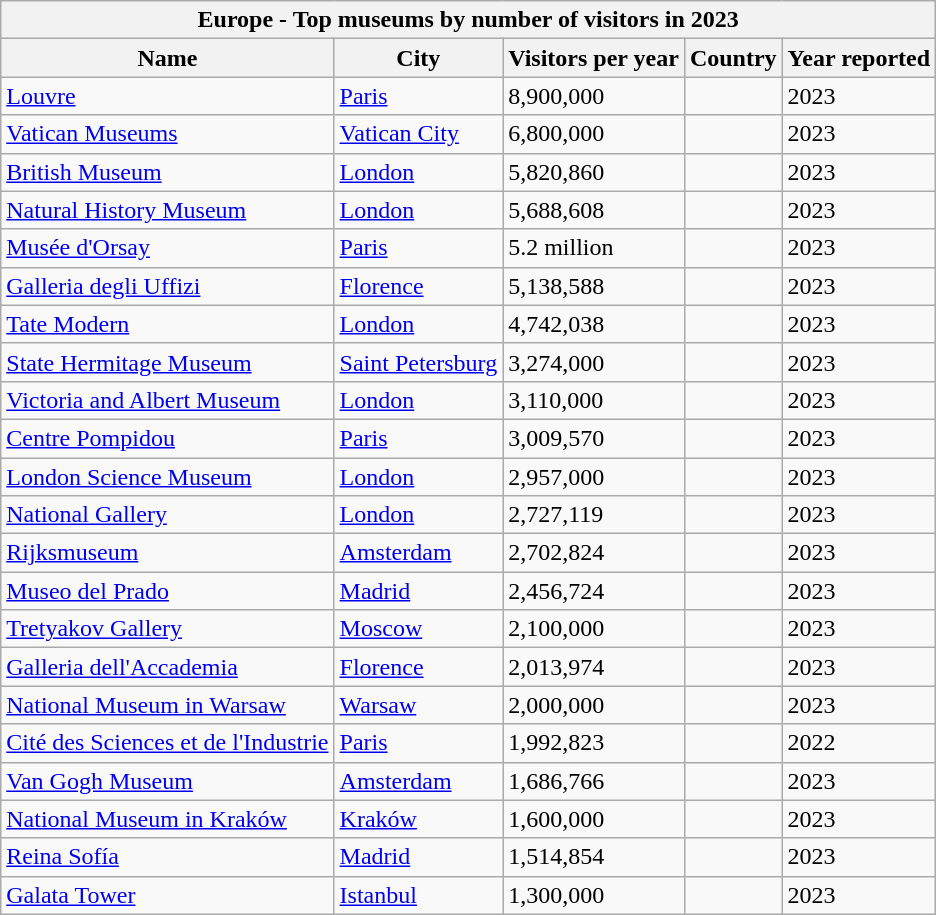<table class="wikitable sortable">
<tr>
<th colspan="5">Europe - Top museums by number of visitors in 2023</th>
</tr>
<tr>
<th>Name</th>
<th>City</th>
<th>Visitors per year</th>
<th>Country</th>
<th>Year reported</th>
</tr>
<tr>
<td><a href='#'>Louvre</a></td>
<td><a href='#'>Paris</a></td>
<td>8,900,000</td>
<td></td>
<td>2023</td>
</tr>
<tr>
<td><a href='#'>Vatican Museums</a></td>
<td><a href='#'>Vatican City</a></td>
<td>6,800,000</td>
<td></td>
<td>2023</td>
</tr>
<tr>
<td><a href='#'>British Museum</a></td>
<td><a href='#'>London</a></td>
<td>5,820,860</td>
<td></td>
<td>2023</td>
</tr>
<tr>
<td><a href='#'>Natural History Museum</a></td>
<td><a href='#'>London</a></td>
<td>5,688,608</td>
<td></td>
<td>2023</td>
</tr>
<tr>
<td><a href='#'>Musée d'Orsay</a></td>
<td><a href='#'>Paris</a></td>
<td>5.2 million</td>
<td></td>
<td>2023</td>
</tr>
<tr>
<td><a href='#'>Galleria degli Uffizi</a></td>
<td><a href='#'>Florence</a></td>
<td>5,138,588</td>
<td></td>
<td>2023</td>
</tr>
<tr>
<td><a href='#'>Tate Modern</a></td>
<td><a href='#'>London</a></td>
<td>4,742,038</td>
<td></td>
<td>2023</td>
</tr>
<tr>
<td><a href='#'>State Hermitage Museum</a></td>
<td><a href='#'>Saint Petersburg</a></td>
<td>3,274,000</td>
<td></td>
<td>2023</td>
</tr>
<tr>
<td><a href='#'>Victoria and Albert Museum</a></td>
<td><a href='#'>London</a></td>
<td>3,110,000</td>
<td></td>
<td>2023</td>
</tr>
<tr>
<td><a href='#'>Centre Pompidou</a></td>
<td><a href='#'>Paris</a></td>
<td>3,009,570</td>
<td></td>
<td>2023</td>
</tr>
<tr>
<td><a href='#'>London Science Museum</a></td>
<td><a href='#'>London</a></td>
<td>2,957,000</td>
<td></td>
<td>2023</td>
</tr>
<tr>
<td><a href='#'>National Gallery</a></td>
<td><a href='#'>London</a></td>
<td>2,727,119</td>
<td></td>
<td>2023</td>
</tr>
<tr>
<td><a href='#'>Rijksmuseum</a></td>
<td><a href='#'>Amsterdam</a></td>
<td>2,702,824</td>
<td></td>
<td>2023</td>
</tr>
<tr>
<td><a href='#'>Museo del Prado</a></td>
<td><a href='#'>Madrid</a></td>
<td>2,456,724</td>
<td></td>
<td>2023</td>
</tr>
<tr>
<td><a href='#'>Tretyakov Gallery</a></td>
<td><a href='#'>Moscow</a></td>
<td>2,100,000</td>
<td></td>
<td>2023</td>
</tr>
<tr>
<td><a href='#'>Galleria dell'Accademia</a></td>
<td><a href='#'>Florence</a></td>
<td>2,013,974</td>
<td></td>
<td>2023</td>
</tr>
<tr>
<td><a href='#'>National Museum in Warsaw</a></td>
<td><a href='#'>Warsaw</a></td>
<td>2,000,000</td>
<td></td>
<td>2023</td>
</tr>
<tr>
<td><a href='#'>Cité des Sciences et de l'Industrie</a></td>
<td><a href='#'>Paris</a></td>
<td>1,992,823</td>
<td></td>
<td>2022</td>
</tr>
<tr>
<td><a href='#'>Van Gogh Museum</a></td>
<td><a href='#'>Amsterdam</a></td>
<td>1,686,766</td>
<td></td>
<td>2023</td>
</tr>
<tr>
<td><a href='#'>National Museum in Kraków</a></td>
<td><a href='#'>Kraków</a></td>
<td>1,600,000</td>
<td></td>
<td>2023</td>
</tr>
<tr>
<td><a href='#'>Reina Sofía</a></td>
<td><a href='#'>Madrid</a></td>
<td>1,514,854</td>
<td></td>
<td>2023</td>
</tr>
<tr>
<td><a href='#'>Galata Tower</a></td>
<td><a href='#'>Istanbul</a></td>
<td>1,300,000</td>
<td></td>
<td>2023</td>
</tr>
</table>
